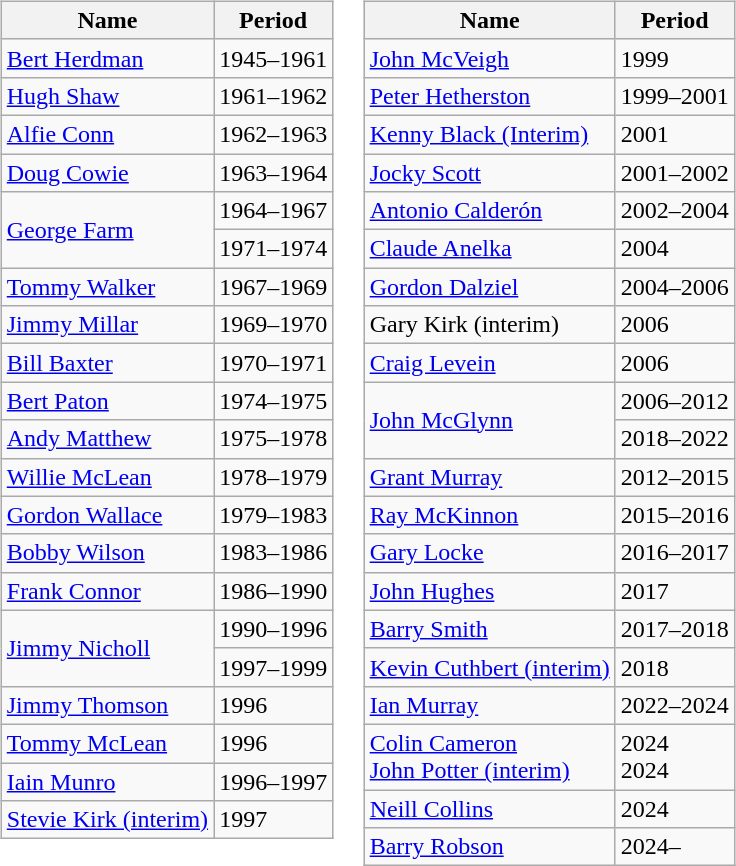<table>
<tr valign="top">
<td><br><table class="wikitable alternance">
<tr>
<th>Name</th>
<th>Period</th>
</tr>
<tr>
<td> <a href='#'>Bert Herdman</a></td>
<td>1945–1961</td>
</tr>
<tr>
<td> <a href='#'>Hugh Shaw</a></td>
<td>1961–1962</td>
</tr>
<tr>
<td> <a href='#'>Alfie Conn</a></td>
<td>1962–1963</td>
</tr>
<tr>
<td> <a href='#'>Doug Cowie</a></td>
<td>1963–1964</td>
</tr>
<tr>
<td rowspan="2"> <a href='#'>George Farm</a></td>
<td>1964–1967</td>
</tr>
<tr>
<td>1971–1974</td>
</tr>
<tr>
<td> <a href='#'>Tommy Walker</a></td>
<td>1967–1969</td>
</tr>
<tr>
<td> <a href='#'>Jimmy Millar</a></td>
<td>1969–1970</td>
</tr>
<tr>
<td> <a href='#'>Bill Baxter</a></td>
<td>1970–1971</td>
</tr>
<tr>
<td> <a href='#'>Bert Paton</a></td>
<td>1974–1975</td>
</tr>
<tr>
<td> <a href='#'>Andy Matthew</a></td>
<td>1975–1978</td>
</tr>
<tr>
<td> <a href='#'>Willie McLean</a></td>
<td>1978–1979</td>
</tr>
<tr>
<td> <a href='#'>Gordon Wallace</a></td>
<td>1979–1983</td>
</tr>
<tr>
<td> <a href='#'>Bobby Wilson</a></td>
<td>1983–1986</td>
</tr>
<tr>
<td> <a href='#'>Frank Connor</a></td>
<td>1986–1990</td>
</tr>
<tr>
<td rowspan="2"> <a href='#'>Jimmy Nicholl</a></td>
<td>1990–1996</td>
</tr>
<tr>
<td>1997–1999</td>
</tr>
<tr>
<td> <a href='#'>Jimmy Thomson</a></td>
<td>1996</td>
</tr>
<tr>
<td> <a href='#'>Tommy McLean</a></td>
<td>1996</td>
</tr>
<tr>
<td> <a href='#'>Iain Munro</a></td>
<td>1996–1997</td>
</tr>
<tr>
<td> <a href='#'> Stevie Kirk (interim)</a></td>
<td>1997</td>
</tr>
</table>
</td>
<td><br><table class="wikitable alternance">
<tr>
<th>Name</th>
<th>Period</th>
</tr>
<tr>
<td> <a href='#'>John McVeigh</a></td>
<td>1999</td>
</tr>
<tr>
<td> <a href='#'>Peter Hetherston</a></td>
<td>1999–2001</td>
</tr>
<tr>
<td> <a href='#'> Kenny Black (Interim)</a></td>
<td>2001</td>
</tr>
<tr>
<td> <a href='#'>Jocky Scott</a></td>
<td>2001–2002</td>
</tr>
<tr>
<td> <a href='#'>Antonio Calderón</a></td>
<td>2002–2004</td>
</tr>
<tr>
<td> <a href='#'>Claude Anelka</a></td>
<td>2004</td>
</tr>
<tr>
<td> <a href='#'>Gordon Dalziel</a></td>
<td>2004–2006</td>
</tr>
<tr>
<td> Gary Kirk (interim)</td>
<td>2006</td>
</tr>
<tr>
<td> <a href='#'>Craig Levein</a></td>
<td>2006</td>
</tr>
<tr>
<td rowspan="2"> <a href='#'>John McGlynn</a></td>
<td>2006–2012</td>
</tr>
<tr>
<td>2018–2022</td>
</tr>
<tr>
<td> <a href='#'>Grant Murray</a></td>
<td>2012–2015</td>
</tr>
<tr>
<td> <a href='#'>Ray McKinnon</a></td>
<td>2015–2016</td>
</tr>
<tr>
<td> <a href='#'>Gary Locke</a></td>
<td>2016–2017</td>
</tr>
<tr>
<td> <a href='#'>John Hughes</a></td>
<td>2017</td>
</tr>
<tr>
<td> <a href='#'>Barry Smith</a></td>
<td>2017–2018</td>
</tr>
<tr>
<td> <a href='#'> Kevin Cuthbert (interim)</a></td>
<td>2018</td>
</tr>
<tr>
<td> <a href='#'>Ian Murray</a></td>
<td>2022–2024</td>
</tr>
<tr>
<td> <a href='#'>Colin Cameron</a><br><a href='#'> John Potter (interim)</a></td>
<td>2024<br>2024</td>
</tr>
<tr>
<td> <a href='#'>Neill Collins</a></td>
<td>2024</td>
</tr>
<tr>
<td> <a href='#'>Barry Robson</a></td>
<td>2024–</td>
</tr>
</table>
</td>
</tr>
</table>
